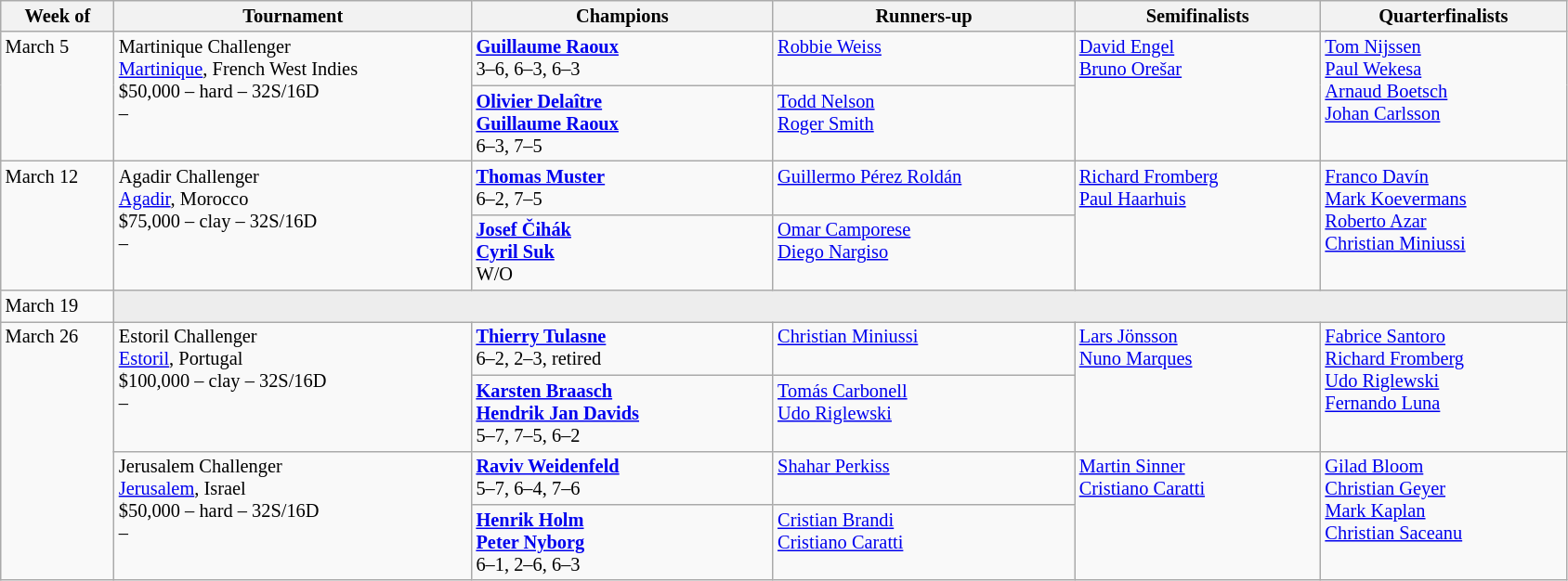<table class="wikitable" style="font-size:85%;">
<tr>
<th width="75">Week of</th>
<th width="250">Tournament</th>
<th width="210">Champions</th>
<th width="210">Runners-up</th>
<th width="170">Semifinalists</th>
<th width="170">Quarterfinalists</th>
</tr>
<tr valign="top">
<td rowspan="2">March 5</td>
<td rowspan="2">Martinique Challenger<br> <a href='#'>Martinique</a>, French West Indies<br>$50,000 – hard – 32S/16D<br>  – </td>
<td> <strong><a href='#'>Guillaume Raoux</a></strong> <br>3–6, 6–3, 6–3</td>
<td> <a href='#'>Robbie Weiss</a></td>
<td rowspan="2"> <a href='#'>David Engel</a> <br>  <a href='#'>Bruno Orešar</a></td>
<td rowspan="2"> <a href='#'>Tom Nijssen</a> <br> <a href='#'>Paul Wekesa</a> <br> <a href='#'>Arnaud Boetsch</a> <br>  <a href='#'>Johan Carlsson</a></td>
</tr>
<tr valign="top">
<td> <strong><a href='#'>Olivier Delaître</a></strong> <br> <strong><a href='#'>Guillaume Raoux</a></strong><br> 6–3, 7–5</td>
<td> <a href='#'>Todd Nelson</a> <br>  <a href='#'>Roger Smith</a></td>
</tr>
<tr valign="top">
<td rowspan="2">March 12</td>
<td rowspan="2">Agadir Challenger<br> <a href='#'>Agadir</a>, Morocco<br>$75,000 – clay – 32S/16D<br>  – </td>
<td> <strong><a href='#'>Thomas Muster</a></strong> <br>6–2, 7–5</td>
<td> <a href='#'>Guillermo Pérez Roldán</a></td>
<td rowspan="2"> <a href='#'>Richard Fromberg</a> <br>  <a href='#'>Paul Haarhuis</a></td>
<td rowspan="2"> <a href='#'>Franco Davín</a> <br> <a href='#'>Mark Koevermans</a> <br> <a href='#'>Roberto Azar</a> <br>  <a href='#'>Christian Miniussi</a></td>
</tr>
<tr valign="top">
<td> <strong><a href='#'>Josef Čihák</a></strong> <br> <strong><a href='#'>Cyril Suk</a></strong><br> W/O</td>
<td> <a href='#'>Omar Camporese</a> <br>  <a href='#'>Diego Nargiso</a></td>
</tr>
<tr valign="top">
<td rowspan="1">March 19</td>
<td colspan="5" bgcolor="#ededed"></td>
</tr>
<tr valign="top">
<td rowspan="4">March 26</td>
<td rowspan="2">Estoril Challenger<br> <a href='#'>Estoril</a>, Portugal<br>$100,000 – clay – 32S/16D<br>  – </td>
<td> <strong><a href='#'>Thierry Tulasne</a></strong> <br>6–2, 2–3, retired</td>
<td> <a href='#'>Christian Miniussi</a></td>
<td rowspan="2"> <a href='#'>Lars Jönsson</a> <br>  <a href='#'>Nuno Marques</a></td>
<td rowspan="2"> <a href='#'>Fabrice Santoro</a> <br> <a href='#'>Richard Fromberg</a> <br> <a href='#'>Udo Riglewski</a> <br>  <a href='#'>Fernando Luna</a></td>
</tr>
<tr valign="top">
<td> <strong><a href='#'>Karsten Braasch</a></strong> <br> <strong><a href='#'>Hendrik Jan Davids</a></strong><br> 5–7, 7–5, 6–2</td>
<td> <a href='#'>Tomás Carbonell</a> <br>  <a href='#'>Udo Riglewski</a></td>
</tr>
<tr valign="top">
<td rowspan="2">Jerusalem Challenger<br> <a href='#'>Jerusalem</a>, Israel<br>$50,000 – hard – 32S/16D<br>  – </td>
<td> <strong><a href='#'>Raviv Weidenfeld</a></strong> <br>5–7, 6–4, 7–6</td>
<td> <a href='#'>Shahar Perkiss</a></td>
<td rowspan="2"> <a href='#'>Martin Sinner</a> <br>  <a href='#'>Cristiano Caratti</a></td>
<td rowspan="2"> <a href='#'>Gilad Bloom</a> <br> <a href='#'>Christian Geyer</a> <br> <a href='#'>Mark Kaplan</a> <br>  <a href='#'>Christian Saceanu</a></td>
</tr>
<tr valign="top">
<td> <strong><a href='#'>Henrik Holm</a></strong> <br> <strong><a href='#'>Peter Nyborg</a></strong><br> 6–1, 2–6, 6–3</td>
<td> <a href='#'>Cristian Brandi</a> <br>  <a href='#'>Cristiano Caratti</a></td>
</tr>
</table>
